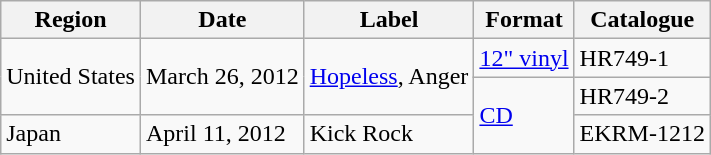<table class="wikitable">
<tr>
<th>Region</th>
<th>Date</th>
<th>Label</th>
<th>Format</th>
<th>Catalogue</th>
</tr>
<tr>
<td rowspan="2">United States</td>
<td rowspan="2">March 26, 2012</td>
<td rowspan="2"><a href='#'>Hopeless</a>, Anger</td>
<td><a href='#'>12" vinyl</a></td>
<td>HR749-1</td>
</tr>
<tr>
<td rowspan="2"><a href='#'>CD</a></td>
<td>HR749-2</td>
</tr>
<tr>
<td>Japan</td>
<td>April 11, 2012</td>
<td>Kick Rock</td>
<td>EKRM-1212</td>
</tr>
</table>
